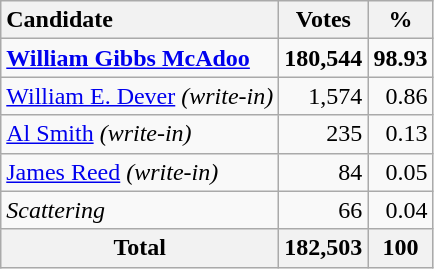<table class="wikitable sortable plainrowheaders" style="text-align:right">
<tr>
<th style="text-align:left;">Candidate</th>
<th>Votes</th>
<th>%</th>
</tr>
<tr>
<td style="text-align:left;"><strong><a href='#'>William Gibbs McAdoo</a></strong></td>
<td><strong>180,544</strong></td>
<td><strong>98.93</strong></td>
</tr>
<tr>
<td style="text-align:left;"><a href='#'>William E. Dever</a> <em>(write-in)</em></td>
<td>1,574</td>
<td>0.86</td>
</tr>
<tr>
<td style="text-align:left;"><a href='#'>Al Smith</a> <em>(write-in)</em></td>
<td>235</td>
<td>0.13</td>
</tr>
<tr>
<td style="text-align:left;"><a href='#'>James Reed</a> <em>(write-in)</em></td>
<td>84</td>
<td>0.05</td>
</tr>
<tr>
<td style="text-align:left;"><em>Scattering</em></td>
<td>66</td>
<td>0.04</td>
</tr>
<tr class="sortbottom">
<th>Total</th>
<th>182,503</th>
<th>100</th>
</tr>
</table>
